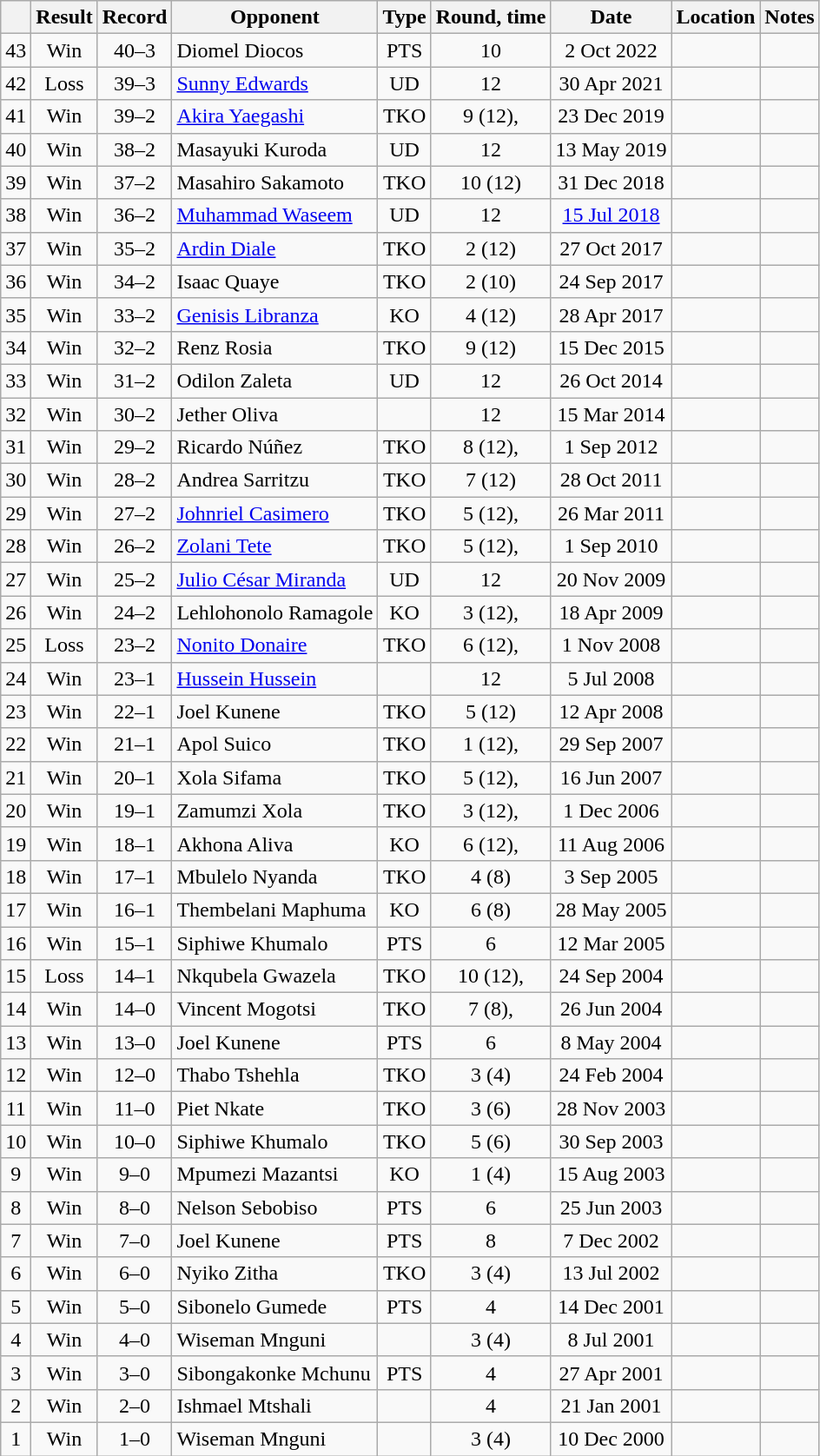<table class="wikitable" style="text-align:center">
<tr>
<th></th>
<th>Result</th>
<th>Record</th>
<th>Opponent</th>
<th>Type</th>
<th>Round, time</th>
<th>Date</th>
<th>Location</th>
<th>Notes</th>
</tr>
<tr>
<td>43</td>
<td>Win</td>
<td>40–3</td>
<td style="text-align:left;">Diomel Diocos</td>
<td>PTS</td>
<td>10</td>
<td>2 Oct 2022</td>
<td style="text-align:left;"></td>
<td></td>
</tr>
<tr>
<td>42</td>
<td>Loss</td>
<td>39–3</td>
<td style="text-align:left;"><a href='#'>Sunny Edwards</a></td>
<td>UD</td>
<td>12</td>
<td>30 Apr 2021</td>
<td style="text-align:left;"></td>
<td style="text-align:left;"></td>
</tr>
<tr>
<td>41</td>
<td>Win</td>
<td>39–2</td>
<td style="text-align:left;"><a href='#'>Akira Yaegashi</a></td>
<td>TKO</td>
<td>9 (12), </td>
<td>23 Dec 2019</td>
<td style="text-align:left;"></td>
<td style="text-align:left;"></td>
</tr>
<tr>
<td>40</td>
<td>Win</td>
<td>38–2</td>
<td style="text-align:left;">Masayuki Kuroda</td>
<td>UD</td>
<td>12</td>
<td>13 May 2019</td>
<td style="text-align:left;"></td>
<td style="text-align:left;"></td>
</tr>
<tr>
<td>39</td>
<td>Win</td>
<td>37–2</td>
<td style="text-align:left;">Masahiro Sakamoto</td>
<td>TKO</td>
<td>10 (12)</td>
<td>31 Dec 2018</td>
<td style="text-align:left;"></td>
<td style="text-align:left;"></td>
</tr>
<tr>
<td>38</td>
<td>Win</td>
<td>36–2</td>
<td style="text-align:left;"><a href='#'>Muhammad Waseem</a></td>
<td>UD</td>
<td>12</td>
<td><a href='#'>15 Jul 2018</a></td>
<td style="text-align:left;"></td>
<td style="text-align:left;"></td>
</tr>
<tr>
<td>37</td>
<td>Win</td>
<td>35–2</td>
<td style="text-align:left;"><a href='#'>Ardin Diale</a></td>
<td>TKO</td>
<td>2 (12)</td>
<td>27 Oct 2017</td>
<td style="text-align:left;"></td>
<td style="text-align:left;"></td>
</tr>
<tr>
<td>36</td>
<td>Win</td>
<td>34–2</td>
<td style="text-align:left;">Isaac Quaye</td>
<td>TKO</td>
<td>2 (10)</td>
<td>24 Sep 2017</td>
<td style="text-align:left;"></td>
<td></td>
</tr>
<tr>
<td>35</td>
<td>Win</td>
<td>33–2</td>
<td style="text-align:left;"><a href='#'>Genisis Libranza</a></td>
<td>KO</td>
<td>4 (12)</td>
<td>28 Apr 2017</td>
<td style="text-align:left;"></td>
<td style="text-align:left;"></td>
</tr>
<tr>
<td>34</td>
<td>Win</td>
<td>32–2</td>
<td style="text-align:left;">Renz Rosia</td>
<td>TKO</td>
<td>9 (12)</td>
<td>15 Dec 2015</td>
<td style="text-align:left;"></td>
<td style="text-align:left;"></td>
</tr>
<tr>
<td>33</td>
<td>Win</td>
<td>31–2</td>
<td style="text-align:left;">Odilon Zaleta</td>
<td>UD</td>
<td>12</td>
<td>26 Oct 2014</td>
<td style="text-align:left;"></td>
<td style="text-align:left;"></td>
</tr>
<tr>
<td>32</td>
<td>Win</td>
<td>30–2</td>
<td style="text-align:left;">Jether Oliva</td>
<td></td>
<td>12</td>
<td>15 Mar 2014</td>
<td style="text-align:left;"></td>
<td style="text-align:left;"></td>
</tr>
<tr>
<td>31</td>
<td>Win</td>
<td>29–2</td>
<td style="text-align:left;">Ricardo Núñez</td>
<td>TKO</td>
<td>8 (12), </td>
<td>1 Sep 2012</td>
<td style="text-align:left;"></td>
<td style="text-align:left;"></td>
</tr>
<tr>
<td>30</td>
<td>Win</td>
<td>28–2</td>
<td style="text-align:left;">Andrea Sarritzu</td>
<td>TKO</td>
<td>7 (12)</td>
<td>28 Oct 2011</td>
<td style="text-align:left;"></td>
<td style="text-align:left;"></td>
</tr>
<tr>
<td>29</td>
<td>Win</td>
<td>27–2</td>
<td style="text-align:left;"><a href='#'>Johnriel Casimero</a></td>
<td>TKO</td>
<td>5 (12), </td>
<td>26 Mar 2011</td>
<td style="text-align:left;"></td>
<td style="text-align:left;"></td>
</tr>
<tr>
<td>28</td>
<td>Win</td>
<td>26–2</td>
<td style="text-align:left;"><a href='#'>Zolani Tete</a></td>
<td>TKO</td>
<td>5 (12), </td>
<td>1 Sep 2010</td>
<td style="text-align:left;"></td>
<td style="text-align:left;"></td>
</tr>
<tr>
<td>27</td>
<td>Win</td>
<td>25–2</td>
<td style="text-align:left;"><a href='#'>Julio César Miranda</a></td>
<td>UD</td>
<td>12</td>
<td>20 Nov 2009</td>
<td style="text-align:left;"></td>
<td style="text-align:left;"></td>
</tr>
<tr>
<td>26</td>
<td>Win</td>
<td>24–2</td>
<td style="text-align:left;">Lehlohonolo Ramagole</td>
<td>KO</td>
<td>3 (12), </td>
<td>18 Apr 2009</td>
<td style="text-align:left;"></td>
<td></td>
</tr>
<tr>
<td>25</td>
<td>Loss</td>
<td>23–2</td>
<td style="text-align:left;"><a href='#'>Nonito Donaire</a></td>
<td>TKO</td>
<td>6 (12), </td>
<td>1 Nov 2008</td>
<td style="text-align:left;"></td>
<td style="text-align:left;"></td>
</tr>
<tr>
<td>24</td>
<td>Win</td>
<td>23–1</td>
<td style="text-align:left;"><a href='#'>Hussein Hussein</a></td>
<td></td>
<td>12</td>
<td>5 Jul 2008</td>
<td style="text-align:left;"></td>
<td></td>
</tr>
<tr>
<td>23</td>
<td>Win</td>
<td>22–1</td>
<td style="text-align:left;">Joel Kunene</td>
<td>TKO</td>
<td>5 (12)</td>
<td>12 Apr 2008</td>
<td style="text-align:left;"></td>
<td style="text-align:left;"></td>
</tr>
<tr>
<td>22</td>
<td>Win</td>
<td>21–1</td>
<td style="text-align:left;">Apol Suico</td>
<td>TKO</td>
<td>1 (12), </td>
<td>29 Sep 2007</td>
<td style="text-align:left;"></td>
<td style="text-align:left;"></td>
</tr>
<tr>
<td>21</td>
<td>Win</td>
<td>20–1</td>
<td style="text-align:left;">Xola Sifama</td>
<td>TKO</td>
<td>5 (12), </td>
<td>16 Jun 2007</td>
<td style="text-align:left;"></td>
<td style="text-align:left;"></td>
</tr>
<tr>
<td>20</td>
<td>Win</td>
<td>19–1</td>
<td style="text-align:left;">Zamumzi Xola</td>
<td>TKO</td>
<td>3 (12), </td>
<td>1 Dec 2006</td>
<td style="text-align:left;"></td>
<td style="text-align:left;"></td>
</tr>
<tr>
<td>19</td>
<td>Win</td>
<td>18–1</td>
<td style="text-align:left;">Akhona Aliva</td>
<td>KO</td>
<td>6 (12), </td>
<td>11 Aug 2006</td>
<td style="text-align:left;"></td>
<td style="text-align:left;"></td>
</tr>
<tr>
<td>18</td>
<td>Win</td>
<td>17–1</td>
<td style="text-align:left;">Mbulelo Nyanda</td>
<td>TKO</td>
<td>4 (8)</td>
<td>3 Sep 2005</td>
<td style="text-align:left;"></td>
<td></td>
</tr>
<tr>
<td>17</td>
<td>Win</td>
<td>16–1</td>
<td style="text-align:left;">Thembelani Maphuma</td>
<td>KO</td>
<td>6 (8)</td>
<td>28 May 2005</td>
<td style="text-align:left;"></td>
<td></td>
</tr>
<tr>
<td>16</td>
<td>Win</td>
<td>15–1</td>
<td style="text-align:left;">Siphiwe Khumalo</td>
<td>PTS</td>
<td>6</td>
<td>12 Mar 2005</td>
<td style="text-align:left;"></td>
<td></td>
</tr>
<tr>
<td>15</td>
<td>Loss</td>
<td>14–1</td>
<td style="text-align:left;">Nkqubela Gwazela</td>
<td>TKO</td>
<td>10 (12), </td>
<td>24 Sep 2004</td>
<td style="text-align:left;"></td>
<td style="text-align:left;"></td>
</tr>
<tr>
<td>14</td>
<td>Win</td>
<td>14–0</td>
<td style="text-align:left;">Vincent Mogotsi</td>
<td>TKO</td>
<td>7 (8), </td>
<td>26 Jun 2004</td>
<td style="text-align:left;"></td>
<td></td>
</tr>
<tr>
<td>13</td>
<td>Win</td>
<td>13–0</td>
<td style="text-align:left;">Joel Kunene</td>
<td>PTS</td>
<td>6</td>
<td>8 May 2004</td>
<td style="text-align:left;"></td>
<td></td>
</tr>
<tr>
<td>12</td>
<td>Win</td>
<td>12–0</td>
<td style="text-align:left;">Thabo Tshehla</td>
<td>TKO</td>
<td>3 (4)</td>
<td>24 Feb 2004</td>
<td style="text-align:left;"></td>
<td></td>
</tr>
<tr>
<td>11</td>
<td>Win</td>
<td>11–0</td>
<td style="text-align:left;">Piet Nkate</td>
<td>TKO</td>
<td>3 (6)</td>
<td>28 Nov 2003</td>
<td style="text-align:left;"></td>
<td></td>
</tr>
<tr>
<td>10</td>
<td>Win</td>
<td>10–0</td>
<td style="text-align:left;">Siphiwe Khumalo</td>
<td>TKO</td>
<td>5 (6)</td>
<td>30 Sep 2003</td>
<td style="text-align:left;"></td>
<td></td>
</tr>
<tr>
<td>9</td>
<td>Win</td>
<td>9–0</td>
<td style="text-align:left;">Mpumezi Mazantsi</td>
<td>KO</td>
<td>1 (4)</td>
<td>15 Aug 2003</td>
<td style="text-align:left;"></td>
<td></td>
</tr>
<tr>
<td>8</td>
<td>Win</td>
<td>8–0</td>
<td style="text-align:left;">Nelson Sebobiso</td>
<td>PTS</td>
<td>6</td>
<td>25 Jun 2003</td>
<td style="text-align:left;"></td>
<td></td>
</tr>
<tr>
<td>7</td>
<td>Win</td>
<td>7–0</td>
<td style="text-align:left;">Joel Kunene</td>
<td>PTS</td>
<td>8</td>
<td>7 Dec 2002</td>
<td style="text-align:left;"></td>
<td></td>
</tr>
<tr>
<td>6</td>
<td>Win</td>
<td>6–0</td>
<td style="text-align:left;">Nyiko Zitha</td>
<td>TKO</td>
<td>3 (4)</td>
<td>13 Jul 2002</td>
<td style="text-align:left;"></td>
<td></td>
</tr>
<tr>
<td>5</td>
<td>Win</td>
<td>5–0</td>
<td style="text-align:left;">Sibonelo Gumede</td>
<td>PTS</td>
<td>4</td>
<td>14 Dec 2001</td>
<td style="text-align:left;"></td>
<td></td>
</tr>
<tr>
<td>4</td>
<td>Win</td>
<td>4–0</td>
<td style="text-align:left;">Wiseman Mnguni</td>
<td></td>
<td>3 (4)</td>
<td>8 Jul 2001</td>
<td style="text-align:left;"></td>
<td></td>
</tr>
<tr>
<td>3</td>
<td>Win</td>
<td>3–0</td>
<td style="text-align:left;">Sibongakonke Mchunu</td>
<td>PTS</td>
<td>4</td>
<td>27 Apr 2001</td>
<td style="text-align:left;"></td>
<td></td>
</tr>
<tr>
<td>2</td>
<td>Win</td>
<td>2–0</td>
<td style="text-align:left;">Ishmael Mtshali</td>
<td></td>
<td>4</td>
<td>21 Jan 2001</td>
<td style="text-align:left;"></td>
<td></td>
</tr>
<tr>
<td>1</td>
<td>Win</td>
<td>1–0</td>
<td style="text-align:left;">Wiseman Mnguni</td>
<td></td>
<td>3 (4)</td>
<td>10 Dec 2000</td>
<td style="text-align:left;"></td>
<td></td>
</tr>
</table>
